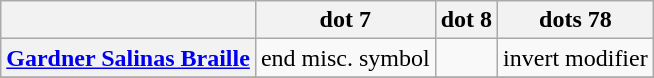<table class="wikitable">
<tr>
<th></th>
<th>dot 7</th>
<th>dot 8</th>
<th>dots 78</th>
</tr>
<tr>
<th align=left><a href='#'>Gardner Salinas Braille</a></th>
<td>end misc. symbol</td>
<td></td>
<td>invert modifier</td>
</tr>
<tr>
</tr>
<tr>
</tr>
</table>
